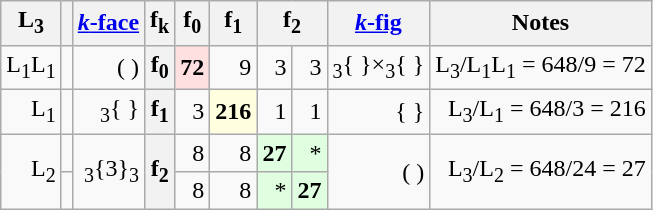<table class=wikitable>
<tr>
<th>L<sub>3</sub></th>
<th></th>
<th><a href='#'><em>k</em>-face</a></th>
<th>f<sub>k</sub></th>
<th>f<sub>0</sub></th>
<th>f<sub>1</sub></th>
<th colspan=2>f<sub>2</sub></th>
<th><a href='#'><em>k</em>-fig</a></th>
<th>Notes</th>
</tr>
<tr align=right>
<td>L<sub>1</sub>L<sub>1</sub></td>
<td></td>
<td>( )</td>
<th>f<sub>0</sub></th>
<td BGCOLOR="#ffe0e0"><strong>72</strong></td>
<td>9</td>
<td>3</td>
<td>3</td>
<td><sub>3</sub>{ }×<sub>3</sub>{ }</td>
<td>L<sub>3</sub>/L<sub>1</sub>L<sub>1</sub> = 648/9 = 72</td>
</tr>
<tr align=right>
<td>L<sub>1</sub></td>
<td></td>
<td><sub>3</sub>{ }</td>
<th>f<sub>1</sub></th>
<td>3</td>
<td BGCOLOR="#ffffe0"><strong>216</strong></td>
<td>1</td>
<td>1</td>
<td>{ }</td>
<td>L<sub>3</sub>/L<sub>1</sub> = 648/3 = 216</td>
</tr>
<tr align=right>
<td rowspan=2>L<sub>2</sub></td>
<td></td>
<td rowspan=2><sub>3</sub>{3}<sub>3</sub></td>
<th rowspan=2>f<sub>2</sub></th>
<td>8</td>
<td>8</td>
<td BGCOLOR="#e0ffe0"><strong>27</strong></td>
<td BGCOLOR="#e0ffe0">*</td>
<td rowspan=2>( )</td>
<td rowspan=2>L<sub>3</sub>/L<sub>2</sub> = 648/24 = 27</td>
</tr>
<tr align=right>
<td></td>
<td>8</td>
<td>8</td>
<td BGCOLOR="#e0ffe0">*</td>
<td BGCOLOR="#e0ffe0"><strong>27</strong></td>
</tr>
</table>
